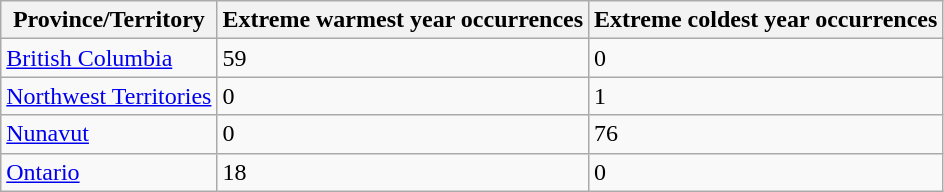<table class="wikitable sortable">
<tr>
<th>Province/Territory</th>
<th>Extreme warmest year occurrences</th>
<th>Extreme coldest year occurrences</th>
</tr>
<tr>
<td><a href='#'>British Columbia</a></td>
<td>59</td>
<td>0</td>
</tr>
<tr>
<td><a href='#'>Northwest Territories</a></td>
<td>0</td>
<td>1</td>
</tr>
<tr>
<td><a href='#'>Nunavut</a></td>
<td>0</td>
<td>76</td>
</tr>
<tr>
<td><a href='#'>Ontario</a></td>
<td>18</td>
<td>0</td>
</tr>
</table>
